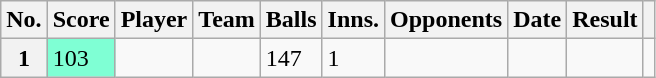<table class="wikitable sortable plainrowheadersnt" style="font-size: 100%;">
<tr>
<th scope="col">No.</th>
<th scope="col">Score</th>
<th scope="col">Player</th>
<th scope="col">Team</th>
<th scope="col">Balls</th>
<th scope="col">Inns.</th>
<th scope="col">Opponents</th>
<th scope="col">Date</th>
<th scope="col">Result</th>
<th scope="col" class="unsortable"></th>
</tr>
<tr>
<th scope="row">1</th>
<td bgcolor="#7FFFD4">103 <strong></strong></td>
<td></td>
<td></td>
<td>147</td>
<td>1</td>
<td></td>
<td></td>
<td></td>
<td></td>
</tr>
</table>
